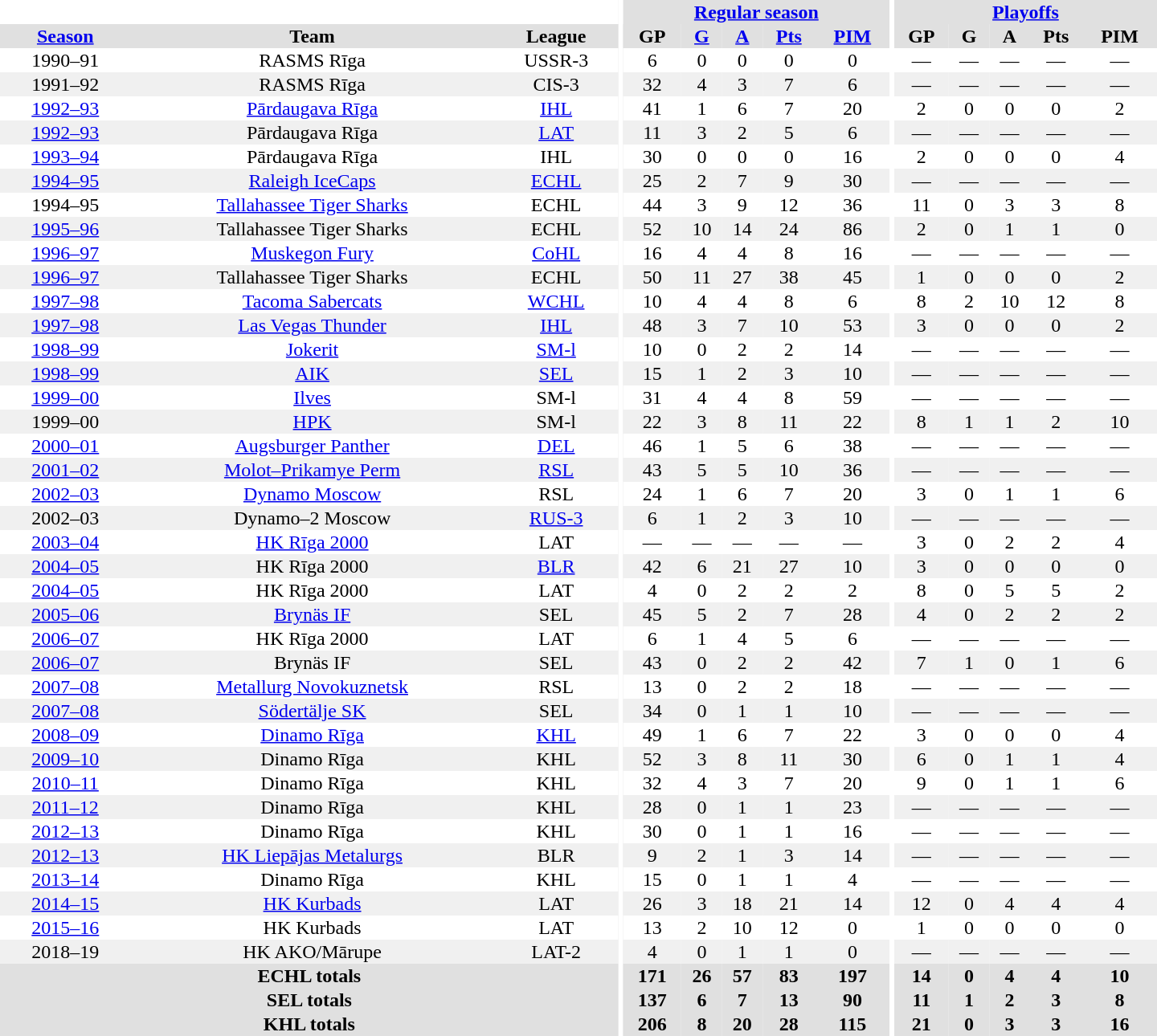<table border="0" cellpadding="1" cellspacing="0" style="text-align:center; width:60em">
<tr bgcolor="#e0e0e0">
<th colspan="3" bgcolor="#ffffff"></th>
<th rowspan="100" bgcolor="#ffffff"></th>
<th colspan="5"><a href='#'>Regular season</a></th>
<th rowspan="100" bgcolor="#ffffff"></th>
<th colspan="5"><a href='#'>Playoffs</a></th>
</tr>
<tr bgcolor="#e0e0e0">
<th><a href='#'>Season</a></th>
<th>Team</th>
<th>League</th>
<th>GP</th>
<th><a href='#'>G</a></th>
<th><a href='#'>A</a></th>
<th><a href='#'>Pts</a></th>
<th><a href='#'>PIM</a></th>
<th>GP</th>
<th>G</th>
<th>A</th>
<th>Pts</th>
<th>PIM</th>
</tr>
<tr>
<td>1990–91</td>
<td>RASMS Rīga</td>
<td>USSR-3</td>
<td>6</td>
<td>0</td>
<td>0</td>
<td>0</td>
<td>0</td>
<td>—</td>
<td>—</td>
<td>—</td>
<td>—</td>
<td>—</td>
</tr>
<tr bgcolor="#f0f0f0">
<td>1991–92</td>
<td>RASMS Rīga</td>
<td>CIS-3</td>
<td>32</td>
<td>4</td>
<td>3</td>
<td>7</td>
<td>6</td>
<td>—</td>
<td>—</td>
<td>—</td>
<td>—</td>
<td>—</td>
</tr>
<tr>
<td><a href='#'>1992–93</a></td>
<td><a href='#'>Pārdaugava Rīga</a></td>
<td><a href='#'>IHL</a></td>
<td>41</td>
<td>1</td>
<td>6</td>
<td>7</td>
<td>20</td>
<td>2</td>
<td>0</td>
<td>0</td>
<td>0</td>
<td>2</td>
</tr>
<tr bgcolor="#f0f0f0">
<td><a href='#'>1992–93</a></td>
<td>Pārdaugava Rīga</td>
<td><a href='#'>LAT</a></td>
<td>11</td>
<td>3</td>
<td>2</td>
<td>5</td>
<td>6</td>
<td>—</td>
<td>—</td>
<td>—</td>
<td>—</td>
<td>—</td>
</tr>
<tr>
<td><a href='#'>1993–94</a></td>
<td>Pārdaugava Rīga</td>
<td>IHL</td>
<td>30</td>
<td>0</td>
<td>0</td>
<td>0</td>
<td>16</td>
<td>2</td>
<td>0</td>
<td>0</td>
<td>0</td>
<td>4</td>
</tr>
<tr bgcolor="#f0f0f0">
<td><a href='#'>1994–95</a></td>
<td><a href='#'>Raleigh IceCaps</a></td>
<td><a href='#'>ECHL</a></td>
<td>25</td>
<td>2</td>
<td>7</td>
<td>9</td>
<td>30</td>
<td>—</td>
<td>—</td>
<td>—</td>
<td>—</td>
<td>—</td>
</tr>
<tr>
<td>1994–95</td>
<td><a href='#'>Tallahassee Tiger Sharks</a></td>
<td>ECHL</td>
<td>44</td>
<td>3</td>
<td>9</td>
<td>12</td>
<td>36</td>
<td>11</td>
<td>0</td>
<td>3</td>
<td>3</td>
<td>8</td>
</tr>
<tr bgcolor="#f0f0f0">
<td><a href='#'>1995–96</a></td>
<td>Tallahassee Tiger Sharks</td>
<td>ECHL</td>
<td>52</td>
<td>10</td>
<td>14</td>
<td>24</td>
<td>86</td>
<td>2</td>
<td>0</td>
<td>1</td>
<td>1</td>
<td>0</td>
</tr>
<tr>
<td><a href='#'>1996–97</a></td>
<td><a href='#'>Muskegon Fury</a></td>
<td><a href='#'>CoHL</a></td>
<td>16</td>
<td>4</td>
<td>4</td>
<td>8</td>
<td>16</td>
<td>—</td>
<td>—</td>
<td>—</td>
<td>—</td>
<td>—</td>
</tr>
<tr bgcolor="#f0f0f0">
<td><a href='#'>1996–97</a></td>
<td>Tallahassee Tiger Sharks</td>
<td>ECHL</td>
<td>50</td>
<td>11</td>
<td>27</td>
<td>38</td>
<td>45</td>
<td>1</td>
<td>0</td>
<td>0</td>
<td>0</td>
<td>2</td>
</tr>
<tr>
<td><a href='#'>1997–98</a></td>
<td><a href='#'>Tacoma Sabercats</a></td>
<td><a href='#'>WCHL</a></td>
<td>10</td>
<td>4</td>
<td>4</td>
<td>8</td>
<td>6</td>
<td>8</td>
<td>2</td>
<td>10</td>
<td>12</td>
<td>8</td>
</tr>
<tr bgcolor="#f0f0f0">
<td><a href='#'>1997–98</a></td>
<td><a href='#'>Las Vegas Thunder</a></td>
<td><a href='#'>IHL</a></td>
<td>48</td>
<td>3</td>
<td>7</td>
<td>10</td>
<td>53</td>
<td>3</td>
<td>0</td>
<td>0</td>
<td>0</td>
<td>2</td>
</tr>
<tr>
<td><a href='#'>1998–99</a></td>
<td><a href='#'>Jokerit</a></td>
<td><a href='#'>SM-l</a></td>
<td>10</td>
<td>0</td>
<td>2</td>
<td>2</td>
<td>14</td>
<td>—</td>
<td>—</td>
<td>—</td>
<td>—</td>
<td>—</td>
</tr>
<tr bgcolor="#f0f0f0">
<td><a href='#'>1998–99</a></td>
<td><a href='#'>AIK</a></td>
<td><a href='#'>SEL</a></td>
<td>15</td>
<td>1</td>
<td>2</td>
<td>3</td>
<td>10</td>
<td>—</td>
<td>—</td>
<td>—</td>
<td>—</td>
<td>—</td>
</tr>
<tr>
<td><a href='#'>1999–00</a></td>
<td><a href='#'>Ilves</a></td>
<td>SM-l</td>
<td>31</td>
<td>4</td>
<td>4</td>
<td>8</td>
<td>59</td>
<td>—</td>
<td>—</td>
<td>—</td>
<td>—</td>
<td>—</td>
</tr>
<tr bgcolor="#f0f0f0">
<td>1999–00</td>
<td><a href='#'>HPK</a></td>
<td>SM-l</td>
<td>22</td>
<td>3</td>
<td>8</td>
<td>11</td>
<td>22</td>
<td>8</td>
<td>1</td>
<td>1</td>
<td>2</td>
<td>10</td>
</tr>
<tr>
<td><a href='#'>2000–01</a></td>
<td><a href='#'>Augsburger Panther</a></td>
<td><a href='#'>DEL</a></td>
<td>46</td>
<td>1</td>
<td>5</td>
<td>6</td>
<td>38</td>
<td>—</td>
<td>—</td>
<td>—</td>
<td>—</td>
<td>—</td>
</tr>
<tr bgcolor="#f0f0f0">
<td><a href='#'>2001–02</a></td>
<td><a href='#'>Molot–Prikamye Perm</a></td>
<td><a href='#'>RSL</a></td>
<td>43</td>
<td>5</td>
<td>5</td>
<td>10</td>
<td>36</td>
<td>—</td>
<td>—</td>
<td>—</td>
<td>—</td>
<td>—</td>
</tr>
<tr>
<td><a href='#'>2002–03</a></td>
<td><a href='#'>Dynamo Moscow</a></td>
<td>RSL</td>
<td>24</td>
<td>1</td>
<td>6</td>
<td>7</td>
<td>20</td>
<td>3</td>
<td>0</td>
<td>1</td>
<td>1</td>
<td>6</td>
</tr>
<tr bgcolor="#f0f0f0">
<td>2002–03</td>
<td>Dynamo–2 Moscow</td>
<td><a href='#'>RUS-3</a></td>
<td>6</td>
<td>1</td>
<td>2</td>
<td>3</td>
<td>10</td>
<td>—</td>
<td>—</td>
<td>—</td>
<td>—</td>
<td>—</td>
</tr>
<tr>
<td><a href='#'>2003–04</a></td>
<td><a href='#'>HK Rīga 2000</a></td>
<td>LAT</td>
<td>—</td>
<td>—</td>
<td>—</td>
<td>—</td>
<td>—</td>
<td>3</td>
<td>0</td>
<td>2</td>
<td>2</td>
<td>4</td>
</tr>
<tr bgcolor="#f0f0f0">
<td><a href='#'>2004–05</a></td>
<td>HK Rīga 2000</td>
<td><a href='#'>BLR</a></td>
<td>42</td>
<td>6</td>
<td>21</td>
<td>27</td>
<td>10</td>
<td>3</td>
<td>0</td>
<td>0</td>
<td>0</td>
<td>0</td>
</tr>
<tr>
<td><a href='#'>2004–05</a></td>
<td>HK Rīga 2000</td>
<td>LAT</td>
<td>4</td>
<td>0</td>
<td>2</td>
<td>2</td>
<td>2</td>
<td>8</td>
<td>0</td>
<td>5</td>
<td>5</td>
<td>2</td>
</tr>
<tr bgcolor="#f0f0f0">
<td><a href='#'>2005–06</a></td>
<td><a href='#'>Brynäs IF</a></td>
<td>SEL</td>
<td>45</td>
<td>5</td>
<td>2</td>
<td>7</td>
<td>28</td>
<td>4</td>
<td>0</td>
<td>2</td>
<td>2</td>
<td>2</td>
</tr>
<tr>
<td><a href='#'>2006–07</a></td>
<td>HK Rīga 2000</td>
<td>LAT</td>
<td>6</td>
<td>1</td>
<td>4</td>
<td>5</td>
<td>6</td>
<td>—</td>
<td>—</td>
<td>—</td>
<td>—</td>
<td>—</td>
</tr>
<tr bgcolor="#f0f0f0">
<td><a href='#'>2006–07</a></td>
<td>Brynäs IF</td>
<td>SEL</td>
<td>43</td>
<td>0</td>
<td>2</td>
<td>2</td>
<td>42</td>
<td>7</td>
<td>1</td>
<td>0</td>
<td>1</td>
<td>6</td>
</tr>
<tr>
<td><a href='#'>2007–08</a></td>
<td><a href='#'>Metallurg Novokuznetsk</a></td>
<td>RSL</td>
<td>13</td>
<td>0</td>
<td>2</td>
<td>2</td>
<td>18</td>
<td>—</td>
<td>—</td>
<td>—</td>
<td>—</td>
<td>—</td>
</tr>
<tr bgcolor="#f0f0f0">
<td><a href='#'>2007–08</a></td>
<td><a href='#'>Södertälje SK</a></td>
<td>SEL</td>
<td>34</td>
<td>0</td>
<td>1</td>
<td>1</td>
<td>10</td>
<td>—</td>
<td>—</td>
<td>—</td>
<td>—</td>
<td>—</td>
</tr>
<tr>
<td><a href='#'>2008–09</a></td>
<td><a href='#'>Dinamo Rīga</a></td>
<td><a href='#'>KHL</a></td>
<td>49</td>
<td>1</td>
<td>6</td>
<td>7</td>
<td>22</td>
<td>3</td>
<td>0</td>
<td>0</td>
<td>0</td>
<td>4</td>
</tr>
<tr bgcolor="#f0f0f0">
<td><a href='#'>2009–10</a></td>
<td>Dinamo Rīga</td>
<td>KHL</td>
<td>52</td>
<td>3</td>
<td>8</td>
<td>11</td>
<td>30</td>
<td>6</td>
<td>0</td>
<td>1</td>
<td>1</td>
<td>4</td>
</tr>
<tr>
<td><a href='#'>2010–11</a></td>
<td>Dinamo Rīga</td>
<td>KHL</td>
<td>32</td>
<td>4</td>
<td>3</td>
<td>7</td>
<td>20</td>
<td>9</td>
<td>0</td>
<td>1</td>
<td>1</td>
<td>6</td>
</tr>
<tr bgcolor="#f0f0f0">
<td><a href='#'>2011–12</a></td>
<td>Dinamo Rīga</td>
<td>KHL</td>
<td>28</td>
<td>0</td>
<td>1</td>
<td>1</td>
<td>23</td>
<td>—</td>
<td>—</td>
<td>—</td>
<td>—</td>
<td>—</td>
</tr>
<tr>
<td><a href='#'>2012–13</a></td>
<td>Dinamo Rīga</td>
<td>KHL</td>
<td>30</td>
<td>0</td>
<td>1</td>
<td>1</td>
<td>16</td>
<td>—</td>
<td>—</td>
<td>—</td>
<td>—</td>
<td>—</td>
</tr>
<tr bgcolor="#f0f0f0">
<td><a href='#'>2012–13</a></td>
<td><a href='#'>HK Liepājas Metalurgs</a></td>
<td>BLR</td>
<td>9</td>
<td>2</td>
<td>1</td>
<td>3</td>
<td>14</td>
<td>—</td>
<td>—</td>
<td>—</td>
<td>—</td>
<td>—</td>
</tr>
<tr>
<td><a href='#'>2013–14</a></td>
<td>Dinamo Rīga</td>
<td>KHL</td>
<td>15</td>
<td>0</td>
<td>1</td>
<td>1</td>
<td>4</td>
<td>—</td>
<td>—</td>
<td>—</td>
<td>—</td>
<td>—</td>
</tr>
<tr bgcolor="#f0f0f0">
<td><a href='#'>2014–15</a></td>
<td><a href='#'>HK Kurbads</a></td>
<td>LAT</td>
<td>26</td>
<td>3</td>
<td>18</td>
<td>21</td>
<td>14</td>
<td>12</td>
<td>0</td>
<td>4</td>
<td>4</td>
<td>4</td>
</tr>
<tr>
<td><a href='#'>2015–16</a></td>
<td>HK Kurbads</td>
<td>LAT</td>
<td>13</td>
<td>2</td>
<td>10</td>
<td>12</td>
<td>0</td>
<td>1</td>
<td>0</td>
<td>0</td>
<td>0</td>
<td>0</td>
</tr>
<tr bgcolor="#f0f0f0">
<td>2018–19</td>
<td>HK AKO/Mārupe</td>
<td>LAT-2</td>
<td>4</td>
<td>0</td>
<td>1</td>
<td>1</td>
<td>0</td>
<td>—</td>
<td>—</td>
<td>—</td>
<td>—</td>
<td>—</td>
</tr>
<tr bgcolor="#e0e0e0">
<th colspan="3">ECHL totals</th>
<th>171</th>
<th>26</th>
<th>57</th>
<th>83</th>
<th>197</th>
<th>14</th>
<th>0</th>
<th>4</th>
<th>4</th>
<th>10</th>
</tr>
<tr bgcolor="#e0e0e0">
<th colspan="3">SEL totals</th>
<th>137</th>
<th>6</th>
<th>7</th>
<th>13</th>
<th>90</th>
<th>11</th>
<th>1</th>
<th>2</th>
<th>3</th>
<th>8</th>
</tr>
<tr bgcolor="#e0e0e0">
<th colspan="3">KHL totals</th>
<th>206</th>
<th>8</th>
<th>20</th>
<th>28</th>
<th>115</th>
<th>21</th>
<th>0</th>
<th>3</th>
<th>3</th>
<th>16</th>
</tr>
</table>
